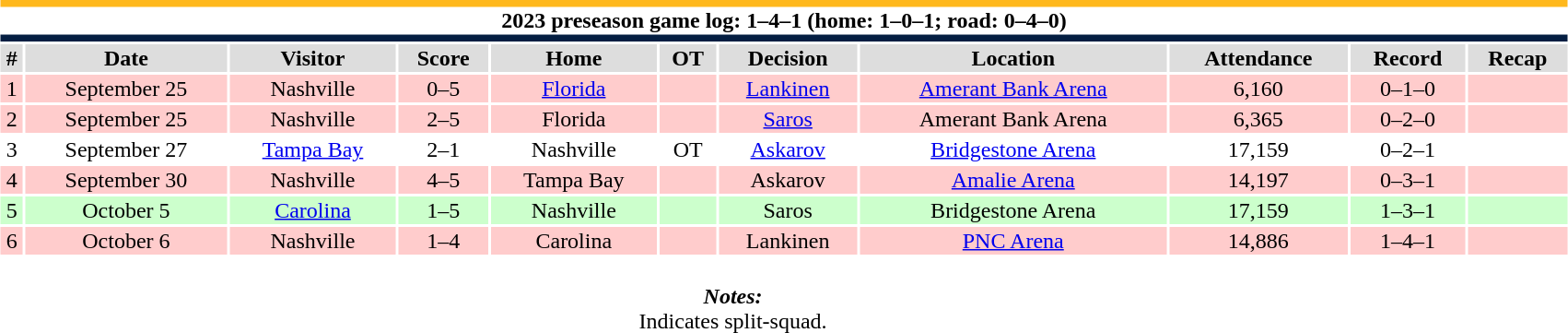<table class="toccolours collapsible collapsed" style="width:90%; clear:both; margin:1.5em auto; text-align:center;">
<tr>
<th colspan="11" style="background:#FFFFFF;border-top:#FFB81C 5px solid; border-bottom:#041E42 5px solid;">2023 preseason game log: 1–4–1 (home: 1–0–1; road: 0–4–0)</th>
</tr>
<tr style="background:#ddd;">
<th>#</th>
<th>Date</th>
<th>Visitor</th>
<th>Score</th>
<th>Home</th>
<th>OT</th>
<th>Decision</th>
<th>Location</th>
<th>Attendance</th>
<th>Record</th>
<th>Recap</th>
</tr>
<tr style="background:#fcc;">
<td>1</td>
<td>September 25</td>
<td>Nashville</td>
<td>0–5</td>
<td><a href='#'>Florida</a></td>
<td></td>
<td><a href='#'>Lankinen</a></td>
<td><a href='#'>Amerant Bank Arena</a></td>
<td>6,160</td>
<td>0–1–0</td>
<td></td>
</tr>
<tr style="background:#fcc;">
<td>2</td>
<td>September 25</td>
<td>Nashville</td>
<td>2–5</td>
<td>Florida</td>
<td></td>
<td><a href='#'>Saros</a></td>
<td>Amerant Bank Arena</td>
<td>6,365</td>
<td>0–2–0</td>
<td></td>
</tr>
<tr style="background:#fff;">
<td>3</td>
<td>September 27</td>
<td><a href='#'>Tampa Bay</a></td>
<td>2–1</td>
<td>Nashville</td>
<td>OT</td>
<td><a href='#'>Askarov</a></td>
<td><a href='#'>Bridgestone Arena</a></td>
<td>17,159</td>
<td>0–2–1</td>
<td></td>
</tr>
<tr style="background:#fcc;">
<td>4</td>
<td>September 30</td>
<td>Nashville</td>
<td>4–5</td>
<td>Tampa Bay</td>
<td></td>
<td>Askarov</td>
<td><a href='#'>Amalie Arena</a></td>
<td>14,197</td>
<td>0–3–1</td>
<td></td>
</tr>
<tr style="background:#cfc;">
<td>5</td>
<td>October 5</td>
<td><a href='#'>Carolina</a></td>
<td>1–5</td>
<td>Nashville</td>
<td></td>
<td>Saros</td>
<td>Bridgestone Arena</td>
<td>17,159</td>
<td>1–3–1</td>
<td></td>
</tr>
<tr style="background:#fcc;">
<td>6</td>
<td>October 6</td>
<td>Nashville</td>
<td>1–4</td>
<td>Carolina</td>
<td></td>
<td>Lankinen</td>
<td><a href='#'>PNC Arena</a></td>
<td>14,886</td>
<td>1–4–1</td>
<td></td>
</tr>
<tr>
<td colspan="10" style="text-align:center;"><br><strong><em>Notes:</em></strong><br>
 Indicates split-squad.</td>
</tr>
</table>
